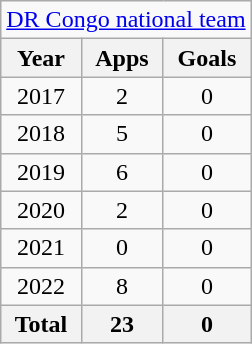<table class="wikitable" style="text-align:center">
<tr>
<td colspan="3"><a href='#'>DR Congo national team</a></td>
</tr>
<tr>
<th>Year</th>
<th>Apps</th>
<th>Goals</th>
</tr>
<tr>
<td>2017</td>
<td>2</td>
<td>0</td>
</tr>
<tr>
<td>2018</td>
<td>5</td>
<td>0</td>
</tr>
<tr>
<td>2019</td>
<td>6</td>
<td>0</td>
</tr>
<tr>
<td>2020</td>
<td>2</td>
<td>0</td>
</tr>
<tr>
<td>2021</td>
<td>0</td>
<td>0</td>
</tr>
<tr>
<td>2022</td>
<td>8</td>
<td>0</td>
</tr>
<tr>
<th>Total</th>
<th>23</th>
<th>0</th>
</tr>
</table>
